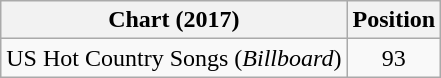<table class="wikitable">
<tr>
<th>Chart (2017)</th>
<th>Position</th>
</tr>
<tr>
<td>US Hot Country Songs (<em>Billboard</em>)</td>
<td align="center">93</td>
</tr>
</table>
